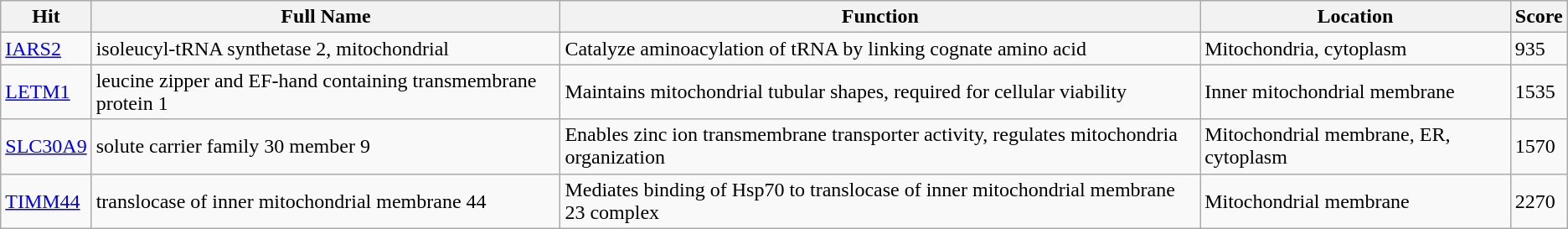<table class="wikitable">
<tr>
<th>Hit</th>
<th>Full Name</th>
<th>Function</th>
<th>Location</th>
<th>Score</th>
</tr>
<tr>
<td><a href='#'>IARS2</a></td>
<td>isoleucyl-tRNA synthetase 2, mitochondrial</td>
<td>Catalyze aminoacylation of tRNA by linking cognate amino acid</td>
<td>Mitochondria, cytoplasm</td>
<td>935</td>
</tr>
<tr>
<td><a href='#'>LETM1</a></td>
<td>leucine zipper and EF-hand containing transmembrane protein 1</td>
<td>Maintains mitochondrial tubular shapes, required for cellular viability</td>
<td>Inner mitochondrial membrane</td>
<td>1535</td>
</tr>
<tr>
<td><a href='#'>SLC30A9</a></td>
<td>solute carrier family 30 member 9</td>
<td>Enables zinc ion transmembrane transporter activity, regulates mitochondria organization</td>
<td>Mitochondrial membrane, ER, cytoplasm</td>
<td>1570</td>
</tr>
<tr>
<td><a href='#'>TIMM44</a></td>
<td>translocase of inner mitochondrial membrane 44</td>
<td>Mediates binding of Hsp70 to translocase of inner mitochondrial membrane 23 complex</td>
<td>Mitochondrial membrane</td>
<td>2270</td>
</tr>
</table>
